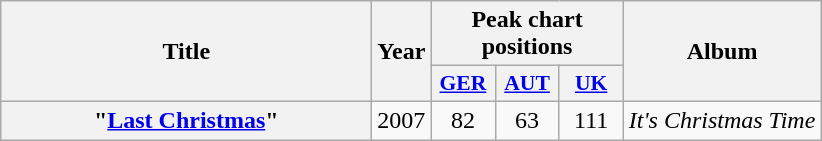<table class="wikitable plainrowheaders" style="text-align:center;" border="1">
<tr>
<th scope="col" rowspan="2" style="width:15em;">Title</th>
<th scope="col" rowspan="2">Year</th>
<th scope="col" colspan="3">Peak chart positions</th>
<th scope="col" rowspan="2">Album</th>
</tr>
<tr>
<th scope="col" style="width:2.5em;font-size:90%;"><a href='#'>GER</a><br></th>
<th scope="col" style="width:2.5em;font-size:90%;"><a href='#'>AUT</a><br></th>
<th scope="col" style="width:2.5em;font-size:90%;"><a href='#'>UK</a><br></th>
</tr>
<tr>
<th scope="row">"<a href='#'>Last Christmas</a>"</th>
<td>2007</td>
<td>82</td>
<td>63</td>
<td>111</td>
<td><em>It's Christmas Time</em></td>
</tr>
</table>
